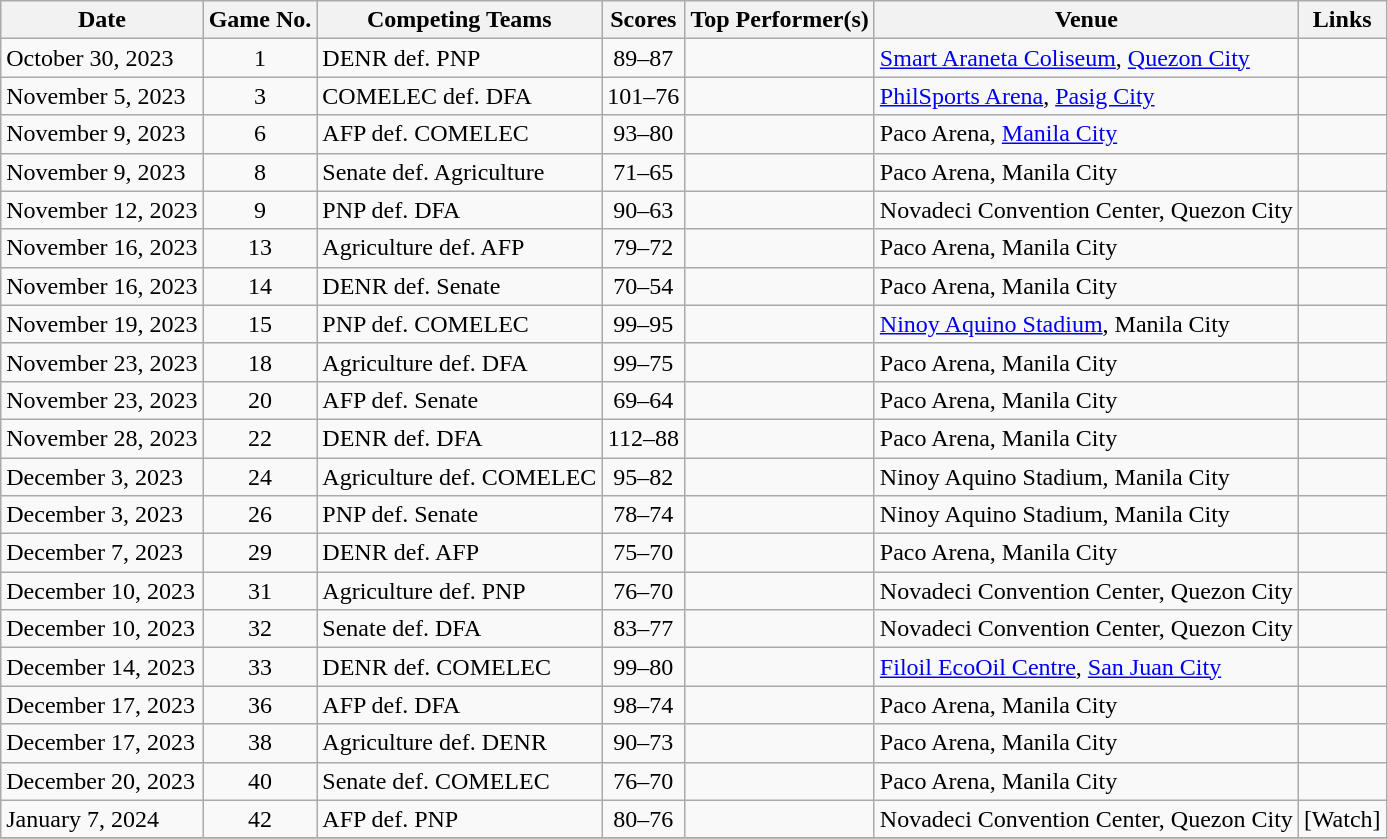<table class="wikitable sortable" border="1">
<tr>
<th>Date</th>
<th>Game No.</th>
<th>Competing Teams</th>
<th>Scores</th>
<th>Top Performer(s)</th>
<th>Venue</th>
<th>Links</th>
</tr>
<tr>
<td>October 30, 2023</td>
<td style="text-align:center;">1</td>
<td>DENR def. PNP</td>
<td style="text-align:center;">89–87</td>
<td style="text-align:center;"></td>
<td><a href='#'>Smart Araneta Coliseum</a>, <a href='#'>Quezon City</a></td>
<td> </td>
</tr>
<tr>
<td>November 5, 2023</td>
<td style="text-align:center;">3</td>
<td>COMELEC def. DFA</td>
<td style="text-align:center;">101–76</td>
<td style="text-align:center;"></td>
<td><a href='#'>PhilSports Arena</a>, <a href='#'>Pasig City</a></td>
<td> </td>
</tr>
<tr>
<td>November 9, 2023</td>
<td style="text-align:center;">6</td>
<td>AFP def. COMELEC</td>
<td style="text-align:center;">93–80</td>
<td style="text-align:center;"></td>
<td>Paco Arena, <a href='#'>Manila City</a></td>
<td> </td>
</tr>
<tr>
<td>November 9, 2023</td>
<td style="text-align:center;">8</td>
<td>Senate def. Agriculture</td>
<td style="text-align:center;">71–65</td>
<td style="text-align:center;"></td>
<td>Paco Arena, Manila City</td>
<td> </td>
</tr>
<tr>
<td>November 12, 2023</td>
<td style="text-align:center;">9</td>
<td>PNP def. DFA</td>
<td style="text-align:center;">90–63</td>
<td style="text-align:center;"></td>
<td>Novadeci Convention Center, Quezon City</td>
<td> </td>
</tr>
<tr>
<td>November 16, 2023</td>
<td style="text-align:center;">13</td>
<td>Agriculture def. AFP</td>
<td style="text-align:center;">79–72</td>
<td style="text-align:center;"></td>
<td>Paco Arena, Manila City</td>
<td> </td>
</tr>
<tr>
<td>November 16, 2023</td>
<td style="text-align:center;">14</td>
<td>DENR def. Senate</td>
<td style="text-align:center;">70–54</td>
<td style="text-align:center;"></td>
<td>Paco Arena, Manila City</td>
<td> </td>
</tr>
<tr>
<td>November 19, 2023</td>
<td style="text-align:center;">15</td>
<td>PNP def. COMELEC</td>
<td style="text-align:center;">99–95</td>
<td style="text-align:center;"></td>
<td><a href='#'>Ninoy Aquino Stadium</a>, Manila City</td>
<td> </td>
</tr>
<tr>
<td>November 23, 2023</td>
<td style="text-align:center;">18</td>
<td>Agriculture def. DFA</td>
<td style="text-align:center;">99–75</td>
<td style="text-align:center;"></td>
<td>Paco Arena, Manila City</td>
<td> </td>
</tr>
<tr>
<td>November 23, 2023</td>
<td style="text-align:center;">20</td>
<td>AFP def. Senate</td>
<td style="text-align:center;">69–64</td>
<td style="text-align:center;"></td>
<td>Paco Arena, Manila City</td>
<td> </td>
</tr>
<tr>
<td>November 28, 2023</td>
<td style="text-align:center;">22</td>
<td>DENR def. DFA</td>
<td style="text-align:center;">112–88</td>
<td style="text-align:center;"></td>
<td>Paco Arena, Manila City</td>
<td> </td>
</tr>
<tr>
<td>December 3, 2023</td>
<td style="text-align:center;">24</td>
<td>Agriculture def. COMELEC</td>
<td style="text-align:center;">95–82</td>
<td style="text-align:center;"></td>
<td>Ninoy Aquino Stadium, Manila City</td>
<td> </td>
</tr>
<tr>
<td>December 3, 2023</td>
<td style="text-align:center;">26</td>
<td>PNP def. Senate</td>
<td style="text-align:center;">78–74</td>
<td style="text-align:center;"></td>
<td>Ninoy Aquino Stadium, Manila City</td>
<td> </td>
</tr>
<tr>
<td>December 7, 2023</td>
<td style="text-align:center;">29</td>
<td>DENR def. AFP</td>
<td style="text-align:center;">75–70</td>
<td style="text-align:center;"></td>
<td>Paco Arena, Manila City</td>
<td></td>
</tr>
<tr>
<td>December 10, 2023</td>
<td style="text-align:center;">31</td>
<td>Agriculture def. PNP</td>
<td style="text-align:center;">76–70</td>
<td style="text-align:center;"></td>
<td>Novadeci Convention Center, Quezon City</td>
<td></td>
</tr>
<tr>
<td>December 10, 2023</td>
<td style="text-align:center;">32</td>
<td>Senate def. DFA</td>
<td style="text-align:center;">83–77</td>
<td style="text-align:center;"></td>
<td>Novadeci Convention Center, Quezon City</td>
<td></td>
</tr>
<tr>
<td>December 14, 2023</td>
<td style="text-align:center;">33</td>
<td>DENR def. COMELEC</td>
<td style="text-align:center;">99–80</td>
<td style="text-align:center;"></td>
<td><a href='#'>Filoil EcoOil Centre</a>, <a href='#'>San Juan City</a></td>
<td></td>
</tr>
<tr>
<td>December 17, 2023</td>
<td style="text-align:center;">36</td>
<td>AFP def. DFA</td>
<td style="text-align:center;">98–74</td>
<td style="text-align:center;"></td>
<td>Paco Arena, Manila City</td>
<td></td>
</tr>
<tr>
<td>December 17, 2023</td>
<td style="text-align:center;">38</td>
<td>Agriculture def. DENR</td>
<td style="text-align:center;">90–73</td>
<td style="text-align:center;"></td>
<td>Paco Arena, Manila City</td>
<td></td>
</tr>
<tr>
<td>December 20, 2023</td>
<td style="text-align:center;">40</td>
<td>Senate def. COMELEC</td>
<td style="text-align:center;">76–70</td>
<td style="text-align:center;"></td>
<td>Paco Arena, Manila City</td>
<td></td>
</tr>
<tr>
<td>January 7, 2024</td>
<td style="text-align:center;">42</td>
<td>AFP def. PNP</td>
<td style="text-align:center;">80–76</td>
<td style="text-align:center;"></td>
<td>Novadeci Convention Center, Quezon City</td>
<td>[Watch]</td>
</tr>
<tr>
</tr>
</table>
